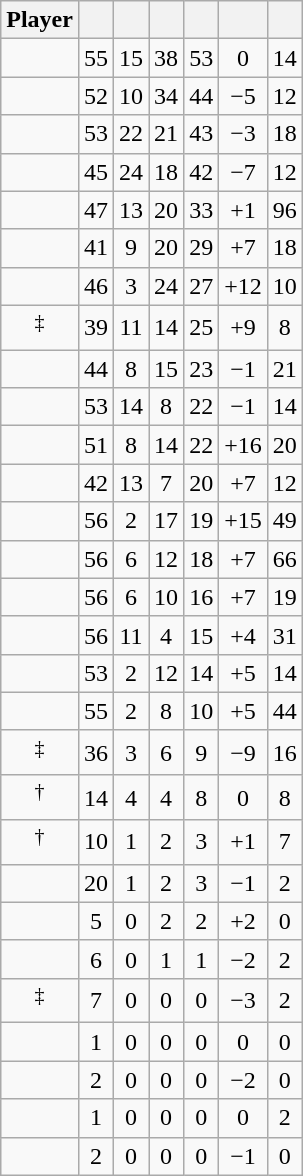<table class="wikitable sortable" style="text-align:center;">
<tr>
<th>Player</th>
<th></th>
<th></th>
<th></th>
<th></th>
<th data-sort-type="number"></th>
<th></th>
</tr>
<tr>
<td></td>
<td>55</td>
<td>15</td>
<td>38</td>
<td>53</td>
<td>0</td>
<td>14</td>
</tr>
<tr>
<td></td>
<td>52</td>
<td>10</td>
<td>34</td>
<td>44</td>
<td>−5</td>
<td>12</td>
</tr>
<tr>
<td></td>
<td>53</td>
<td>22</td>
<td>21</td>
<td>43</td>
<td>−3</td>
<td>18</td>
</tr>
<tr>
<td></td>
<td>45</td>
<td>24</td>
<td>18</td>
<td>42</td>
<td>−7</td>
<td>12</td>
</tr>
<tr>
<td></td>
<td>47</td>
<td>13</td>
<td>20</td>
<td>33</td>
<td>+1</td>
<td>96</td>
</tr>
<tr>
<td></td>
<td>41</td>
<td>9</td>
<td>20</td>
<td>29</td>
<td>+7</td>
<td>18</td>
</tr>
<tr>
<td></td>
<td>46</td>
<td>3</td>
<td>24</td>
<td>27</td>
<td>+12</td>
<td>10</td>
</tr>
<tr>
<td><sup>‡</sup></td>
<td>39</td>
<td>11</td>
<td>14</td>
<td>25</td>
<td>+9</td>
<td>8</td>
</tr>
<tr>
<td></td>
<td>44</td>
<td>8</td>
<td>15</td>
<td>23</td>
<td>−1</td>
<td>21</td>
</tr>
<tr>
<td></td>
<td>53</td>
<td>14</td>
<td>8</td>
<td>22</td>
<td>−1</td>
<td>14</td>
</tr>
<tr>
<td></td>
<td>51</td>
<td>8</td>
<td>14</td>
<td>22</td>
<td>+16</td>
<td>20</td>
</tr>
<tr>
<td></td>
<td>42</td>
<td>13</td>
<td>7</td>
<td>20</td>
<td>+7</td>
<td>12</td>
</tr>
<tr>
<td></td>
<td>56</td>
<td>2</td>
<td>17</td>
<td>19</td>
<td>+15</td>
<td>49</td>
</tr>
<tr>
<td></td>
<td>56</td>
<td>6</td>
<td>12</td>
<td>18</td>
<td>+7</td>
<td>66</td>
</tr>
<tr>
<td></td>
<td>56</td>
<td>6</td>
<td>10</td>
<td>16</td>
<td>+7</td>
<td>19</td>
</tr>
<tr>
<td></td>
<td>56</td>
<td>11</td>
<td>4</td>
<td>15</td>
<td>+4</td>
<td>31</td>
</tr>
<tr>
<td></td>
<td>53</td>
<td>2</td>
<td>12</td>
<td>14</td>
<td>+5</td>
<td>14</td>
</tr>
<tr>
<td></td>
<td>55</td>
<td>2</td>
<td>8</td>
<td>10</td>
<td>+5</td>
<td>44</td>
</tr>
<tr>
<td><sup>‡</sup></td>
<td>36</td>
<td>3</td>
<td>6</td>
<td>9</td>
<td>−9</td>
<td>16</td>
</tr>
<tr>
<td><sup>†</sup></td>
<td>14</td>
<td>4</td>
<td>4</td>
<td>8</td>
<td>0</td>
<td>8</td>
</tr>
<tr>
<td><sup>†</sup></td>
<td>10</td>
<td>1</td>
<td>2</td>
<td>3</td>
<td>+1</td>
<td>7</td>
</tr>
<tr>
<td></td>
<td>20</td>
<td>1</td>
<td>2</td>
<td>3</td>
<td>−1</td>
<td>2</td>
</tr>
<tr>
<td></td>
<td>5</td>
<td>0</td>
<td>2</td>
<td>2</td>
<td>+2</td>
<td>0</td>
</tr>
<tr>
<td></td>
<td>6</td>
<td>0</td>
<td>1</td>
<td>1</td>
<td>−2</td>
<td>2</td>
</tr>
<tr>
<td><sup>‡</sup></td>
<td>7</td>
<td>0</td>
<td>0</td>
<td>0</td>
<td>−3</td>
<td>2</td>
</tr>
<tr>
<td></td>
<td>1</td>
<td>0</td>
<td>0</td>
<td>0</td>
<td>0</td>
<td>0</td>
</tr>
<tr>
<td></td>
<td>2</td>
<td>0</td>
<td>0</td>
<td>0</td>
<td>−2</td>
<td>0</td>
</tr>
<tr>
<td></td>
<td>1</td>
<td>0</td>
<td>0</td>
<td>0</td>
<td>0</td>
<td>2</td>
</tr>
<tr>
<td></td>
<td>2</td>
<td>0</td>
<td>0</td>
<td>0</td>
<td>−1</td>
<td>0</td>
</tr>
</table>
